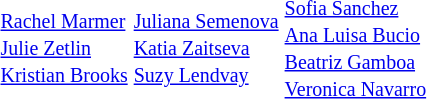<table>
<tr>
<th scope=row style="text-align:left"></th>
<td><br><small><a href='#'>Rachel Marmer</a><br><a href='#'>Julie Zetlin</a><br><a href='#'>Kristian Brooks</a></small></td>
<td><br><small><a href='#'>Juliana Semenova</a><br><a href='#'>Katia Zaitseva</a><br><a href='#'>Suzy Lendvay</a></small></td>
<td><br><small><a href='#'>Sofia Sanchez</a><br><a href='#'>Ana Luisa Bucio</a><br><a href='#'>Beatriz Gamboa</a><br><a href='#'>Veronica Navarro</a></small></td>
</tr>
<tr>
<th scope=row style="text-align:left"></th>
<td></td>
<td></td>
<td></td>
</tr>
<tr>
<th scope=row style="text-align:left"></th>
<td></td>
<td></td>
<td></td>
</tr>
<tr>
<th scope=row style="text-align:left"></th>
<td></td>
<td></td>
<td></td>
</tr>
<tr>
<th scope=row style="text-align:left"></th>
<td></td>
<td></td>
<td></td>
</tr>
<tr>
<th scope=row style="text-align:left"></th>
<td></td>
<td></td>
<td></td>
</tr>
</table>
